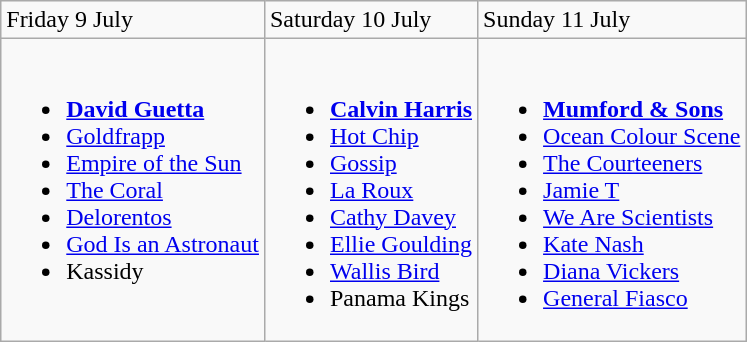<table class="wikitable">
<tr>
<td>Friday 9 July</td>
<td>Saturday 10 July</td>
<td>Sunday 11 July</td>
</tr>
<tr valign="top">
<td><br><ul><li><strong><a href='#'>David Guetta</a></strong></li><li><a href='#'>Goldfrapp</a></li><li><a href='#'>Empire of the Sun</a></li><li><a href='#'>The Coral</a></li><li><a href='#'>Delorentos</a></li><li><a href='#'>God Is an Astronaut</a></li><li>Kassidy</li></ul></td>
<td><br><ul><li><strong><a href='#'>Calvin Harris</a></strong></li><li><a href='#'>Hot Chip</a></li><li><a href='#'>Gossip</a></li><li><a href='#'>La Roux</a></li><li><a href='#'>Cathy Davey</a></li><li><a href='#'>Ellie Goulding</a></li><li><a href='#'>Wallis Bird</a></li><li>Panama Kings</li></ul></td>
<td><br><ul><li><strong><a href='#'>Mumford & Sons</a></strong></li><li><a href='#'>Ocean Colour Scene</a></li><li><a href='#'>The Courteeners</a></li><li><a href='#'>Jamie T</a></li><li><a href='#'>We Are Scientists</a></li><li><a href='#'>Kate Nash</a></li><li><a href='#'>Diana Vickers</a></li><li><a href='#'>General Fiasco</a></li></ul></td>
</tr>
</table>
